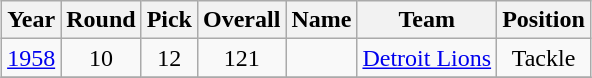<table class="wikitable" style="margin:0.2em auto; text-align:center;">
<tr>
<th>Year</th>
<th>Round</th>
<th>Pick</th>
<th>Overall</th>
<th>Name</th>
<th>Team</th>
<th>Position</th>
</tr>
<tr>
<td><a href='#'>1958</a></td>
<td>10</td>
<td>12</td>
<td>121</td>
<td></td>
<td><a href='#'>Detroit Lions</a></td>
<td>Tackle</td>
</tr>
<tr>
</tr>
</table>
